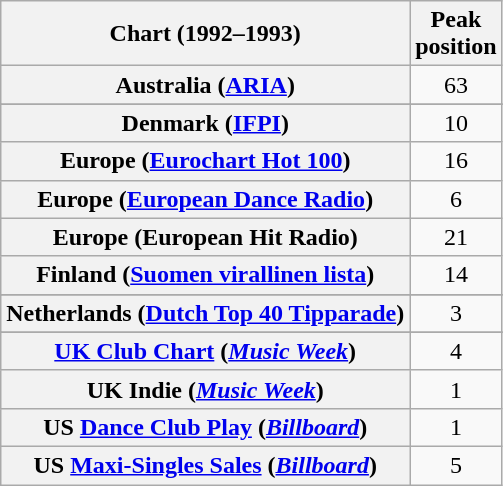<table class="wikitable sortable plainrowheaders" style="text-align:center">
<tr>
<th>Chart (1992–1993)</th>
<th>Peak<br>position</th>
</tr>
<tr>
<th scope="row">Australia (<a href='#'>ARIA</a>)</th>
<td>63</td>
</tr>
<tr>
</tr>
<tr>
<th scope="row">Denmark (<a href='#'>IFPI</a>)</th>
<td>10</td>
</tr>
<tr>
<th scope="row">Europe (<a href='#'>Eurochart Hot 100</a>)</th>
<td>16</td>
</tr>
<tr>
<th scope="row">Europe (<a href='#'>European Dance Radio</a>)</th>
<td>6</td>
</tr>
<tr>
<th scope="row">Europe (European Hit Radio)</th>
<td>21</td>
</tr>
<tr>
<th scope="row">Finland (<a href='#'>Suomen virallinen lista</a>)</th>
<td>14</td>
</tr>
<tr>
</tr>
<tr>
</tr>
<tr>
</tr>
<tr>
<th scope="row">Netherlands (<a href='#'>Dutch Top 40 Tipparade</a>)</th>
<td>3</td>
</tr>
<tr>
</tr>
<tr>
</tr>
<tr>
</tr>
<tr>
<th scope="row"><a href='#'>UK Club Chart</a> (<em><a href='#'>Music Week</a></em>)</th>
<td>4</td>
</tr>
<tr>
<th scope="row">UK Indie (<em><a href='#'>Music Week</a></em>)</th>
<td align=center>1</td>
</tr>
<tr>
<th scope="row">US <a href='#'>Dance Club Play</a> (<em><a href='#'>Billboard</a></em>)</th>
<td>1</td>
</tr>
<tr>
<th scope="row">US <a href='#'>Maxi-Singles Sales</a> (<em><a href='#'>Billboard</a></em>)<br></th>
<td>5</td>
</tr>
</table>
